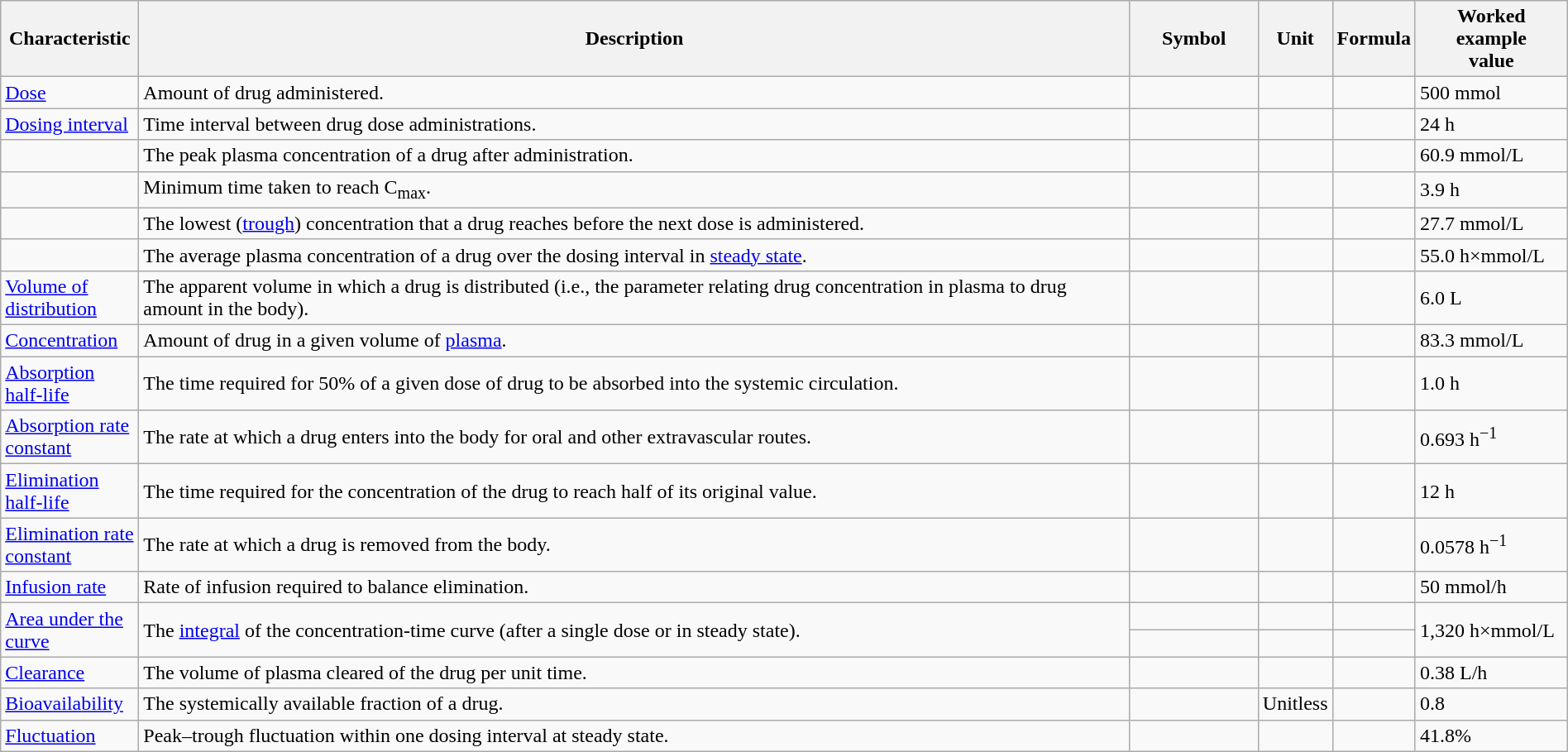<table class="wikitable" style="margin-left: auto; margin-right: auto;">
<tr>
<th style="width:6.5em;">Characteristic</th>
<th>Description</th>
<th style="width:6em;">Symbol</th>
<th>Unit</th>
<th>Formula</th>
<th>Worked example<br>value</th>
</tr>
<tr>
<td><a href='#'>Dose</a></td>
<td>Amount of drug administered.</td>
<td></td>
<td></td>
<td></td>
<td>500 mmol</td>
</tr>
<tr>
<td><a href='#'>Dosing interval</a></td>
<td>Time interval between drug dose administrations.</td>
<td></td>
<td></td>
<td></td>
<td>24 h</td>
</tr>
<tr>
<td><a href='#'></a></td>
<td>The peak plasma concentration of a drug after administration.</td>
<td></td>
<td></td>
<td></td>
<td>60.9 mmol/L</td>
</tr>
<tr>
<td><a href='#'></a></td>
<td>Minimum time taken to reach C<sub>max</sub>.</td>
<td></td>
<td></td>
<td></td>
<td>3.9 h</td>
</tr>
<tr>
<td></td>
<td>The lowest (<a href='#'>trough</a>) concentration that a drug reaches before the next dose is administered.</td>
<td></td>
<td></td>
<td></td>
<td>27.7 mmol/L</td>
</tr>
<tr>
<td></td>
<td>The average plasma concentration of a drug over the dosing interval in <a href='#'>steady state</a>.</td>
<td></td>
<td></td>
<td></td>
<td>55.0 h×mmol/L</td>
</tr>
<tr>
<td><a href='#'>Volume of distribution</a></td>
<td>The apparent volume in which a drug is distributed (i.e., the parameter relating drug concentration in plasma to drug amount in the body).</td>
<td></td>
<td></td>
<td></td>
<td>6.0 L</td>
</tr>
<tr>
<td><a href='#'>Concentration</a></td>
<td>Amount of drug in a given volume of <a href='#'>plasma</a>.</td>
<td></td>
<td></td>
<td></td>
<td>83.3 mmol/L</td>
</tr>
<tr>
<td><a href='#'>Absorption half-life</a></td>
<td>The time required for 50% of a given dose of drug to be absorbed into the systemic circulation.</td>
<td></td>
<td></td>
<td></td>
<td>1.0 h</td>
</tr>
<tr>
<td><a href='#'>Absorption rate constant</a></td>
<td>The rate at which a drug enters into the body for oral and other extravascular routes.</td>
<td></td>
<td></td>
<td></td>
<td>0.693 h<sup>−1</sup></td>
</tr>
<tr>
<td><a href='#'>Elimination half-life</a></td>
<td>The time required for the concentration of the drug to reach half of its original value.</td>
<td></td>
<td></td>
<td></td>
<td>12 h</td>
</tr>
<tr>
<td><a href='#'>Elimination rate constant</a></td>
<td>The rate at which a drug is removed from the body.</td>
<td></td>
<td></td>
<td></td>
<td>0.0578 h<sup>−1</sup></td>
</tr>
<tr>
<td><a href='#'>Infusion rate</a></td>
<td>Rate of infusion required to balance elimination.</td>
<td></td>
<td></td>
<td></td>
<td>50 mmol/h</td>
</tr>
<tr>
<td rowspan=2><a href='#'>Area under the curve</a></td>
<td rowspan=2>The <a href='#'>integral</a> of the concentration-time curve (after a single dose or in steady state).</td>
<td></td>
<td></td>
<td></td>
<td rowspan="2">1,320 h×mmol/L</td>
</tr>
<tr>
<td></td>
<td></td>
<td></td>
</tr>
<tr>
<td><a href='#'>Clearance</a></td>
<td>The volume of plasma cleared of the drug per unit time.</td>
<td></td>
<td></td>
<td></td>
<td>0.38 L/h</td>
</tr>
<tr>
<td><a href='#'>Bioavailability</a></td>
<td>The systemically available fraction of a drug.</td>
<td></td>
<td>Unitless</td>
<td></td>
<td>0.8</td>
</tr>
<tr>
<td><a href='#'>Fluctuation</a></td>
<td>Peak–trough fluctuation within one dosing interval at steady state.</td>
<td></td>
<td></td>
<td><br></td>
<td>41.8%</td>
</tr>
</table>
